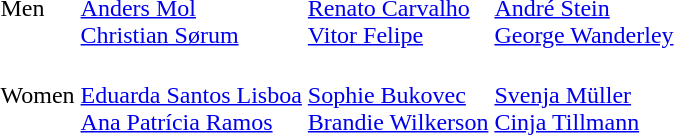<table>
<tr>
<td>Men<br></td>
<td><br><a href='#'>Anders Mol</a><br><a href='#'>Christian Sørum</a></td>
<td><br><a href='#'>Renato Carvalho</a><br><a href='#'>Vitor Felipe</a></td>
<td><br><a href='#'>André Stein</a><br><a href='#'>George Wanderley</a></td>
</tr>
<tr>
<td>Women<br></td>
<td><br><a href='#'>Eduarda Santos Lisboa</a><br><a href='#'>Ana Patrícia Ramos</a></td>
<td><br><a href='#'>Sophie Bukovec</a><br><a href='#'>Brandie Wilkerson</a></td>
<td><br><a href='#'>Svenja Müller</a><br><a href='#'>Cinja Tillmann</a></td>
</tr>
</table>
